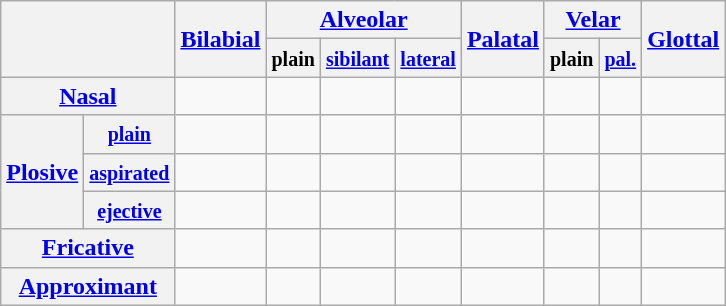<table class="wikitable" style="text-align: center;">
<tr>
<th rowspan="2" colspan="2"></th>
<th rowspan="2"><a href='#'>Bilabial</a></th>
<th colspan="3"><a href='#'>Alveolar</a></th>
<th rowspan="2"><a href='#'>Palatal</a></th>
<th colspan="2"><a href='#'>Velar</a></th>
<th rowspan="2"><a href='#'>Glottal</a></th>
</tr>
<tr>
<th><small>plain</small></th>
<th><small><a href='#'>sibilant</a></small></th>
<th><small><a href='#'>lateral</a></small></th>
<th><small>plain</small></th>
<th><small><a href='#'>pal.</a></small></th>
</tr>
<tr>
<th colspan="2"><a href='#'>Nasal</a></th>
<td></td>
<td></td>
<td></td>
<td></td>
<td></td>
<td></td>
<td></td>
<td></td>
</tr>
<tr>
<th rowspan="3"><a href='#'>Plosive</a></th>
<th><small><a href='#'>plain</a></small></th>
<td></td>
<td></td>
<td></td>
<td></td>
<td></td>
<td></td>
<td></td>
<td></td>
</tr>
<tr>
<th><small><a href='#'>aspirated</a></small></th>
<td></td>
<td></td>
<td></td>
<td></td>
<td></td>
<td></td>
<td></td>
<td></td>
</tr>
<tr>
<th><small><a href='#'>ejective</a></small></th>
<td></td>
<td></td>
<td></td>
<td></td>
<td></td>
<td></td>
<td></td>
<td></td>
</tr>
<tr>
<th colspan="2"><a href='#'>Fricative</a></th>
<td></td>
<td></td>
<td></td>
<td></td>
<td></td>
<td></td>
<td></td>
<td></td>
</tr>
<tr>
<th colspan="2"><a href='#'>Approximant</a></th>
<td></td>
<td></td>
<td></td>
<td></td>
<td></td>
<td></td>
<td></td>
<td></td>
</tr>
</table>
